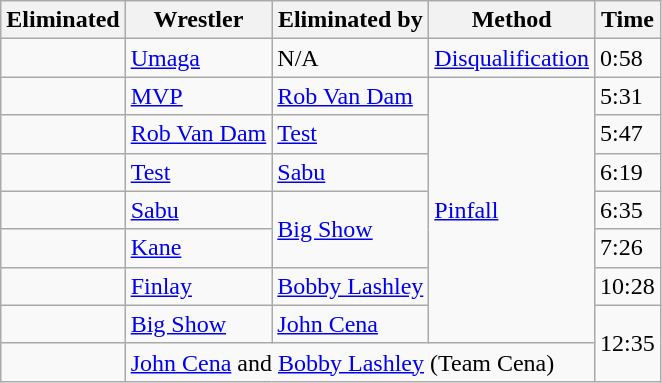<table class="wikitable sortable">
<tr>
<th>Eliminated</th>
<th>Wrestler</th>
<th>Eliminated by</th>
<th>Method</th>
<th>Time</th>
</tr>
<tr>
<td></td>
<td><a href='#'>Umaga</a></td>
<td>N/A</td>
<td><a href='#'>Disqualification</a></td>
<td>0:58</td>
</tr>
<tr>
<td></td>
<td><a href='#'>MVP</a></td>
<td><a href='#'>Rob Van Dam</a></td>
<td rowspan=7><a href='#'>Pinfall</a></td>
<td>5:31</td>
</tr>
<tr>
<td></td>
<td><a href='#'>Rob Van Dam</a></td>
<td><a href='#'>Test</a></td>
<td>5:47</td>
</tr>
<tr>
<td></td>
<td><a href='#'>Test</a></td>
<td><a href='#'>Sabu</a></td>
<td>6:19</td>
</tr>
<tr>
<td></td>
<td><a href='#'>Sabu</a></td>
<td rowspan=2><a href='#'>Big Show</a></td>
<td>6:35</td>
</tr>
<tr>
<td></td>
<td><a href='#'>Kane</a></td>
<td>7:26</td>
</tr>
<tr>
<td></td>
<td><a href='#'>Finlay</a></td>
<td><a href='#'>Bobby Lashley</a></td>
<td>10:28</td>
</tr>
<tr>
<td></td>
<td><a href='#'>Big Show</a></td>
<td><a href='#'>John Cena</a></td>
<td rowspan=2>12:35</td>
</tr>
<tr>
<td></td>
<td colspan="3"><a href='#'>John Cena</a> and <a href='#'>Bobby Lashley</a> (Team Cena)</td>
</tr>
</table>
